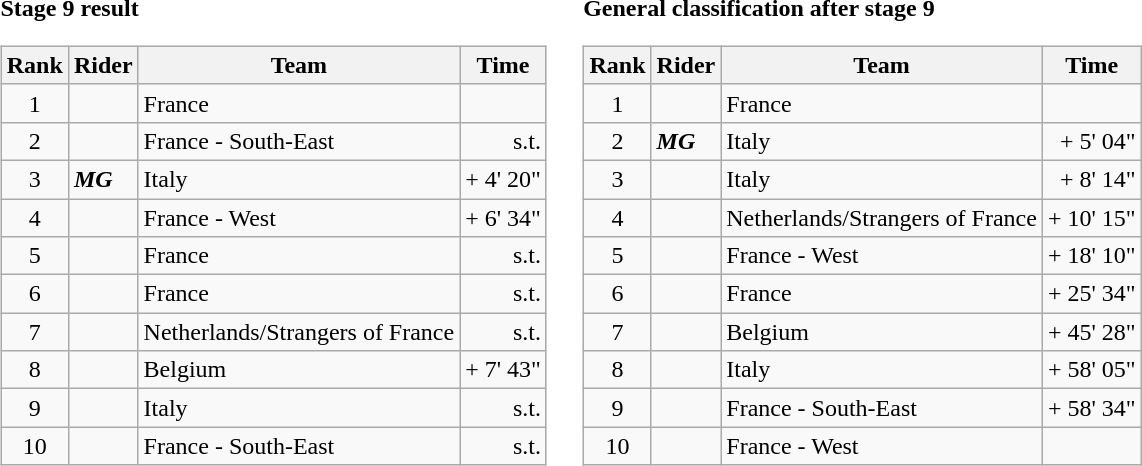<table>
<tr>
<td><strong>Stage 9 result</strong><br><table class="wikitable">
<tr>
<th scope="col">Rank</th>
<th scope="col">Rider</th>
<th scope="col">Team</th>
<th scope="col">Time</th>
</tr>
<tr>
<td style="text-align:center;">1</td>
<td></td>
<td>France</td>
<td style="text-align:right;"></td>
</tr>
<tr>
<td style="text-align:center;">2</td>
<td></td>
<td>France - South-East</td>
<td style="text-align:right;">s.t.</td>
</tr>
<tr>
<td style="text-align:center;">3</td>
<td> <strong><em>MG</em></strong></td>
<td>Italy</td>
<td style="text-align:right;">+ 4' 20"</td>
</tr>
<tr>
<td style="text-align:center;">4</td>
<td></td>
<td>France - West</td>
<td style="text-align:right;">+ 6' 34"</td>
</tr>
<tr>
<td style="text-align:center;">5</td>
<td></td>
<td>France</td>
<td style="text-align:right;">s.t.</td>
</tr>
<tr>
<td style="text-align:center;">6</td>
<td></td>
<td>France</td>
<td style="text-align:right;">s.t.</td>
</tr>
<tr>
<td style="text-align:center;">7</td>
<td></td>
<td>Netherlands/Strangers of France</td>
<td style="text-align:right;">s.t.</td>
</tr>
<tr>
<td style="text-align:center;">8</td>
<td></td>
<td>Belgium</td>
<td style="text-align:right;">+ 7' 43"</td>
</tr>
<tr>
<td style="text-align:center;">9</td>
<td> </td>
<td>Italy</td>
<td style="text-align:right;">s.t.</td>
</tr>
<tr>
<td style="text-align:center;">10</td>
<td></td>
<td>France - South-East</td>
<td style="text-align:right;">s.t.</td>
</tr>
</table>
</td>
<td></td>
<td><strong>General classification after stage 9</strong><br><table class="wikitable">
<tr>
<th scope="col">Rank</th>
<th scope="col">Rider</th>
<th scope="col">Team</th>
<th scope="col">Time</th>
</tr>
<tr>
<td style="text-align:center;">1</td>
<td> </td>
<td>France</td>
<td style="text-align:right;"></td>
</tr>
<tr>
<td style="text-align:center;">2</td>
<td> <strong><em>MG</em></strong></td>
<td>Italy</td>
<td style="text-align:right;">+ 5' 04"</td>
</tr>
<tr>
<td style="text-align:center;">3</td>
<td></td>
<td>Italy</td>
<td style="text-align:right;">+ 8' 14"</td>
</tr>
<tr>
<td style="text-align:center;">4</td>
<td></td>
<td>Netherlands/Strangers of France</td>
<td style="text-align:right;">+ 10' 15"</td>
</tr>
<tr>
<td style="text-align:center;">5</td>
<td></td>
<td>France - West</td>
<td style="text-align:right;">+ 18' 10"</td>
</tr>
<tr>
<td style="text-align:center;">6</td>
<td></td>
<td>France</td>
<td style="text-align:right;">+ 25' 34"</td>
</tr>
<tr>
<td style="text-align:center;">7</td>
<td></td>
<td>Belgium</td>
<td style="text-align:right;">+ 45' 28"</td>
</tr>
<tr>
<td style="text-align:center;">8</td>
<td></td>
<td>Italy</td>
<td style="text-align:right;">+ 58' 05"</td>
</tr>
<tr>
<td style="text-align:center;">9</td>
<td></td>
<td>France - South-East</td>
<td style="text-align:right;">+ 58' 34"</td>
</tr>
<tr>
<td style="text-align:center;">10</td>
<td></td>
<td>France - West</td>
<td style="text-align:right;"></td>
</tr>
</table>
</td>
</tr>
</table>
